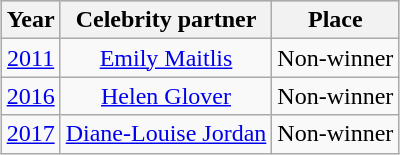<table class="wikitable sortable" style="margin:auto;">
<tr style="text-align:Center; background:#ccc;">
<th>Year</th>
<th>Celebrity partner</th>
<th>Place</th>
</tr>
<tr style=>
<td style="text-align:center;"><a href='#'>2011</a></td>
<td style="text-align:center;"><a href='#'>Emily Maitlis</a></td>
<td style="text-align:center;">Non-winner</td>
</tr>
<tr style=>
<td style="text-align:center;"><a href='#'>2016</a></td>
<td style="text-align:center;"><a href='#'>Helen Glover</a></td>
<td style="text-align:center;">Non-winner</td>
</tr>
<tr style=>
<td style="text-align:center;"><a href='#'>2017</a></td>
<td style="text-align:center;"><a href='#'>Diane-Louise Jordan</a></td>
<td style="text-align:center;">Non-winner</td>
</tr>
</table>
